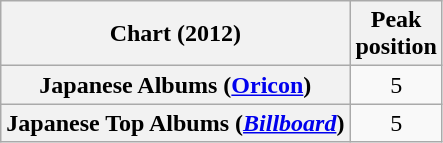<table class="wikitable plainrowheaders sortable" style="text-align:center;">
<tr>
<th>Chart (2012)</th>
<th>Peak<br>position</th>
</tr>
<tr>
<th scope="row">Japanese Albums (<a href='#'>Oricon</a>)</th>
<td>5</td>
</tr>
<tr>
<th scope="row">Japanese Top Albums (<em><a href='#'>Billboard</a></em>)</th>
<td>5</td>
</tr>
</table>
